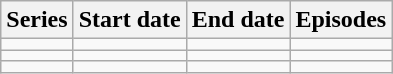<table class="wikitable">
<tr>
<th>Series</th>
<th>Start date</th>
<th>End date</th>
<th>Episodes</th>
</tr>
<tr>
<td></td>
<td></td>
<td></td>
<td></td>
</tr>
<tr>
<td></td>
<td></td>
<td></td>
<td></td>
</tr>
<tr>
<td></td>
<td></td>
<td></td>
<td></td>
</tr>
</table>
